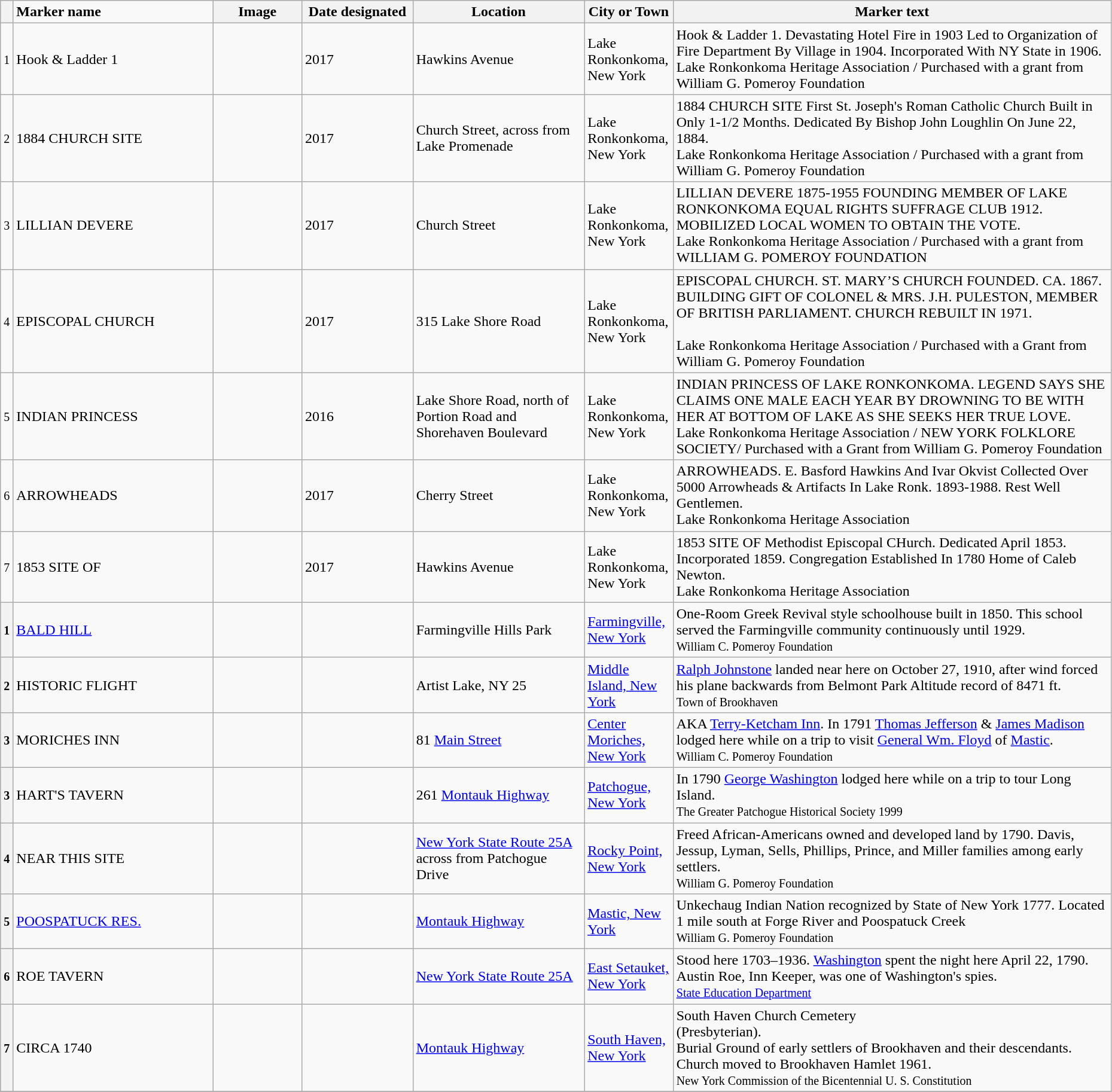<table class="wikitable sortable" style="width:98%">
<tr>
<th></th>
<td width="18%" ><strong>Marker name</strong></td>
<th width = 8% class="unsortable" ><strong>Image</strong></th>
<th width = 10% ><strong>Date designated</strong></th>
<th><strong>Location</strong></th>
<th width = 8% ><strong>City or Town</strong></th>
<th class="unsortable" ><strong>Marker text</strong></th>
</tr>
<tr>
<td><small>1</small></td>
<td>Hook & Ladder 1</td>
<td></td>
<td>2017</td>
<td>Hawkins Avenue</td>
<td>Lake Ronkonkoma, New York</td>
<td>Hook & Ladder 1. Devastating Hotel Fire in 1903 Led to Organization of Fire Department By Village in 1904. Incorporated With NY State in 1906.<br>Lake Ronkonkoma Heritage Association / Purchased with a grant from<br>William G. Pomeroy Foundation</td>
</tr>
<tr>
<td><small>2</small></td>
<td>1884 CHURCH SITE</td>
<td></td>
<td>2017</td>
<td>Church Street, across from Lake Promenade</td>
<td>Lake Ronkonkoma, New York</td>
<td>1884 CHURCH SITE First St. Joseph's Roman Catholic Church Built in Only 1-1/2 Months. Dedicated By Bishop John Loughlin On June 22, 1884.<br>Lake Ronkonkoma Heritage Association / Purchased with a grant from William G. Pomeroy Foundation</td>
</tr>
<tr>
<td><small>3</small></td>
<td>LILLIAN DEVERE</td>
<td></td>
<td>2017</td>
<td>Church Street</td>
<td>Lake Ronkonkoma, New York</td>
<td>LILLIAN DEVERE 1875-1955 FOUNDING MEMBER OF LAKE<br>RONKONKOMA EQUAL RIGHTS SUFFRAGE CLUB 1912. MOBILIZED 
LOCAL WOMEN TO OBTAIN THE VOTE.<br>Lake Ronkonkoma Heritage Association / Purchased with a grant from WILLIAM G. POMEROY FOUNDATION</td>
</tr>
<tr>
<td><small>4</small></td>
<td>EPISCOPAL CHURCH</td>
<td></td>
<td>2017</td>
<td>315 Lake Shore Road</td>
<td>Lake Ronkonkoma, New York</td>
<td>EPISCOPAL CHURCH. ST. MARY’S CHURCH FOUNDED. CA. 1867. BUILDING GIFT OF COLONEL & MRS. J.H. PULESTON, MEMBER OF BRITISH PARLIAMENT. CHURCH REBUILT IN 1971.<br><br>Lake Ronkonkoma Heritage Association / Purchased with a Grant from William G. Pomeroy Foundation</td>
</tr>
<tr>
<td><small>5</small></td>
<td>INDIAN PRINCESS</td>
<td></td>
<td>2016</td>
<td>Lake Shore Road, north of Portion Road and Shorehaven Boulevard</td>
<td>Lake Ronkonkoma, New York</td>
<td>INDIAN PRINCESS OF LAKE RONKONKOMA. LEGEND SAYS SHE CLAIMS ONE MALE EACH YEAR BY DROWNING TO BE WITH HER AT BOTTOM OF LAKE AS SHE SEEKS HER TRUE LOVE.<br>Lake Ronkonkoma Heritage Association / NEW YORK FOLKLORE SOCIETY/ Purchased with a Grant from William G. Pomeroy Foundation</td>
</tr>
<tr>
<td><small>6</small></td>
<td>ARROWHEADS</td>
<td></td>
<td>2017</td>
<td>Cherry Street</td>
<td>Lake Ronkonkoma, New York</td>
<td>ARROWHEADS.  E. Basford Hawkins And Ivar Okvist Collected Over 5000 Arrowheads & Artifacts In Lake Ronk. 1893-1988. Rest Well Gentlemen.<br>Lake Ronkonkoma Heritage Association</td>
</tr>
<tr>
<td><small>7</small></td>
<td>1853 SITE OF</td>
<td></td>
<td>2017</td>
<td>Hawkins Avenue</td>
<td>Lake Ronkonkoma, New York</td>
<td>1853 SITE OF Methodist Episcopal CHurch. Dedicated April 1853. Incorporated 1859. Congregation Established In 1780 Home of Caleb Newton.<br>Lake Ronkonkoma Heritage Association</td>
</tr>
<tr ->
<th><small>1</small></th>
<td><a href='#'>BALD HILL</a></td>
<td></td>
<td></td>
<td>Farmingville Hills Park</td>
<td><a href='#'>Farmingville, New York</a></td>
<td>One-Room Greek Revival style schoolhouse built in 1850. This school served the Farmingville community continuously until 1929.<br><small>William C. Pomeroy Foundation</small></td>
</tr>
<tr ->
<th><small>2</small></th>
<td>HISTORIC FLIGHT</td>
<td></td>
<td></td>
<td>Artist Lake, NY 25</td>
<td><a href='#'>Middle Island, New York</a></td>
<td><a href='#'>Ralph Johnstone</a> landed near here on October 27, 1910, after wind forced his plane backwards from Belmont Park Altitude record of 8471 ft.<br><small>Town of Brookhaven</small></td>
</tr>
<tr ->
<th><small>3</small></th>
<td>MORICHES INN</td>
<td></td>
<td></td>
<td>81 <a href='#'>Main Street</a></td>
<td><a href='#'>Center Moriches, New York</a></td>
<td>AKA <a href='#'>Terry-Ketcham Inn</a>. In 1791 <a href='#'>Thomas Jefferson</a> & <a href='#'>James Madison</a> lodged here while on a trip to visit <a href='#'>General Wm. Floyd</a> of <a href='#'>Mastic</a>.<br><small>William C. Pomeroy Foundation</small></td>
</tr>
<tr ->
<th><small>3</small></th>
<td>HART'S TAVERN</td>
<td></td>
<td></td>
<td>261 <a href='#'>Montauk Highway</a></td>
<td><a href='#'>Patchogue, New York</a></td>
<td>In 1790 <a href='#'>George Washington</a> lodged here while on a trip to tour Long Island.<br><small>The Greater Patchogue Historical Society 1999</small></td>
</tr>
<tr ->
<th><small>4</small></th>
<td>NEAR THIS SITE</td>
<td></td>
<td></td>
<td><a href='#'>New York State Route 25A</a> across from Patchogue Drive</td>
<td><a href='#'>Rocky Point, New York</a></td>
<td>Freed African-Americans owned and developed land by 1790. Davis, Jessup, Lyman, Sells, Phillips, Prince, and Miller families among early settlers.<br><small>William G. Pomeroy Foundation</small></td>
</tr>
<tr ->
<th><small>5</small></th>
<td><a href='#'>POOSPATUCK RES.</a></td>
<td></td>
<td></td>
<td><a href='#'>Montauk Highway</a></td>
<td><a href='#'>Mastic, New York</a></td>
<td>Unkechaug Indian Nation recognized by State of New York 1777. Located 1 mile south at Forge River and Poospatuck Creek<br><small>William G. Pomeroy Foundation</small></td>
</tr>
<tr ->
<th><small>6</small></th>
<td>ROE TAVERN</td>
<td></td>
<td></td>
<td><a href='#'>New York State Route 25A</a></td>
<td><a href='#'>East Setauket, New York</a></td>
<td>Stood here 1703–1936. <a href='#'>Washington</a> spent the night here April 22, 1790. Austin Roe, Inn Keeper, was one of Washington's spies.<br><small><a href='#'>State Education Department</a></small></td>
</tr>
<tr ->
<th><small>7</small></th>
<td>CIRCA 1740</td>
<td></td>
<td></td>
<td><a href='#'>Montauk Highway</a></td>
<td><a href='#'>South Haven, New York</a></td>
<td>South Haven Church Cemetery<br>(Presbyterian).<br>Burial Ground of early settlers of Brookhaven and their descendants. Church moved to Brookhaven Hamlet 1961.<br><small>New York Commission of the Bicentennial U. S. Constitution</small></td>
</tr>
<tr ->
</tr>
</table>
